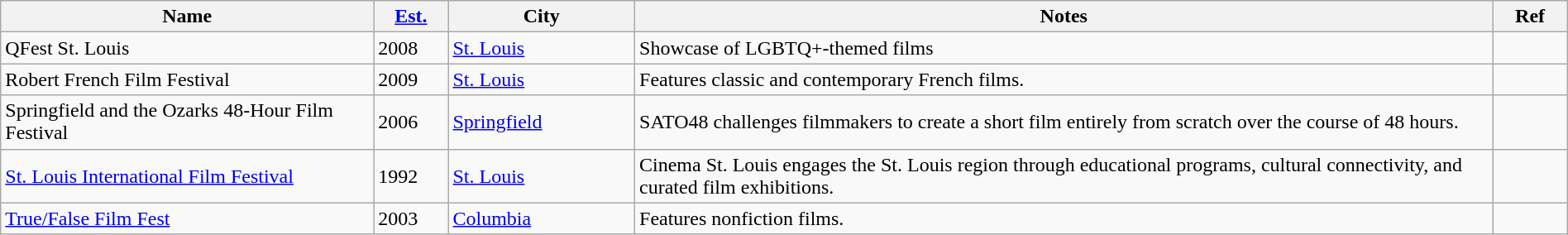<table class="wikitable sortable" width=100%>
<tr>
<th style="width:20%;">Name</th>
<th style="width:4%;"><a href='#'>Est.</a></th>
<th style="width:10%;">City</th>
<th style="width:46%;">Notes</th>
<th style="width:4%;">Ref</th>
</tr>
<tr>
<td>QFest St. Louis</td>
<td>2008</td>
<td><a href='#'>St. Louis</a></td>
<td>Showcase of LGBTQ+-themed films</td>
<td></td>
</tr>
<tr>
<td>Robert French Film Festival</td>
<td>2009</td>
<td><a href='#'>St. Louis</a></td>
<td>Features classic and contemporary French films.</td>
<td></td>
</tr>
<tr>
<td>Springfield and the Ozarks 48-Hour Film Festival</td>
<td>2006</td>
<td><a href='#'>Springfield</a></td>
<td>SATO48 challenges filmmakers to create a short film entirely from scratch over the course of 48 hours.</td>
<td></td>
</tr>
<tr>
<td><a href='#'>St. Louis International Film Festival</a></td>
<td>1992</td>
<td><a href='#'>St. Louis</a></td>
<td>Cinema St. Louis engages the St. Louis region through educational programs, cultural connectivity, and curated film exhibitions.</td>
<td></td>
</tr>
<tr>
<td><a href='#'>True/False Film Fest</a></td>
<td>2003</td>
<td><a href='#'>Columbia</a></td>
<td>Features nonfiction films.</td>
<td></td>
</tr>
</table>
